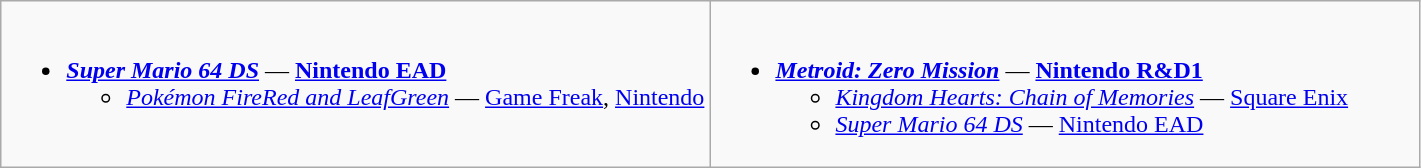<table class="wikitable">
<tr>
<td valign="top" width="50%"><br><ul><li><strong><em><a href='#'>Super Mario 64 DS</a></em></strong> — <strong><a href='#'>Nintendo EAD</a></strong><ul><li><em><a href='#'>Pokémon FireRed and LeafGreen</a></em> — <a href='#'>Game Freak</a>, <a href='#'>Nintendo</a></li></ul></li></ul></td>
<td valign="top" width="50%"><br><ul><li><strong><em><a href='#'>Metroid: Zero Mission</a></em></strong> — <strong><a href='#'>Nintendo R&D1</a></strong><ul><li><em><a href='#'>Kingdom Hearts: Chain of Memories</a></em> — <a href='#'>Square Enix</a></li><li><em><a href='#'>Super Mario 64 DS</a></em> — <a href='#'>Nintendo EAD</a></li></ul></li></ul></td>
</tr>
</table>
